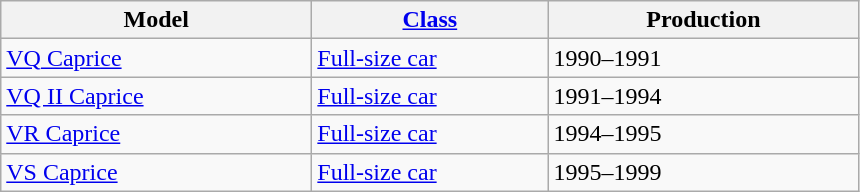<table class="wikitable">
<tr>
<th style="width:200px;">Model</th>
<th style="width:150px;"><a href='#'>Class</a></th>
<th style="width:200px;">Production</th>
</tr>
<tr>
<td valign="top"><a href='#'>VQ Caprice</a></td>
<td valign="top"><a href='#'>Full-size car</a></td>
<td valign="top">1990–1991</td>
</tr>
<tr>
<td valign="top"><a href='#'>VQ II Caprice</a></td>
<td valign="top"><a href='#'>Full-size car</a></td>
<td valign="top">1991–1994</td>
</tr>
<tr>
<td valign="top"><a href='#'>VR Caprice</a></td>
<td valign="top"><a href='#'>Full-size car</a></td>
<td valign="top">1994–1995</td>
</tr>
<tr>
<td valign="top"><a href='#'>VS Caprice</a></td>
<td valign="top"><a href='#'>Full-size car</a></td>
<td valign="top">1995–1999</td>
</tr>
</table>
